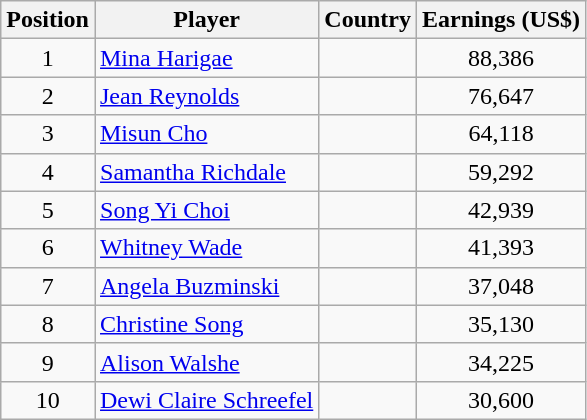<table class="wikitable">
<tr>
<th>Position</th>
<th>Player</th>
<th>Country</th>
<th>Earnings (US$)</th>
</tr>
<tr>
<td align=center>1</td>
<td><a href='#'>Mina Harigae</a></td>
<td></td>
<td align=center>88,386</td>
</tr>
<tr>
<td align=center>2</td>
<td><a href='#'>Jean Reynolds</a></td>
<td></td>
<td align=center>76,647</td>
</tr>
<tr>
<td align=center>3</td>
<td><a href='#'>Misun Cho</a></td>
<td></td>
<td align=center>64,118</td>
</tr>
<tr>
<td align=center>4</td>
<td><a href='#'>Samantha Richdale</a></td>
<td></td>
<td align=center>59,292</td>
</tr>
<tr>
<td align=center>5</td>
<td><a href='#'>Song Yi Choi</a></td>
<td></td>
<td align=center>42,939</td>
</tr>
<tr>
<td align=center>6</td>
<td><a href='#'>Whitney Wade</a></td>
<td></td>
<td align=center>41,393</td>
</tr>
<tr>
<td align=center>7</td>
<td><a href='#'>Angela Buzminski</a></td>
<td></td>
<td align=center>37,048</td>
</tr>
<tr>
<td align=center>8</td>
<td><a href='#'>Christine Song</a></td>
<td></td>
<td align=center>35,130</td>
</tr>
<tr>
<td align=center>9</td>
<td><a href='#'>Alison Walshe</a></td>
<td></td>
<td align=center>34,225</td>
</tr>
<tr>
<td align=center>10</td>
<td><a href='#'>Dewi Claire Schreefel</a></td>
<td></td>
<td align=center>30,600</td>
</tr>
</table>
